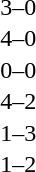<table cellspacing=1 width=70%>
<tr>
<th width=25%></th>
<th width=30%></th>
<th width=15%></th>
<th width=30%></th>
</tr>
<tr>
<td></td>
<td align=right></td>
<td align=center>3–0</td>
<td></td>
</tr>
<tr>
<td></td>
<td align=right></td>
<td align=center>4–0</td>
<td></td>
</tr>
<tr>
<td></td>
<td align=right></td>
<td align=center>0–0</td>
<td></td>
</tr>
<tr>
<td></td>
<td align=right></td>
<td align=center>4–2</td>
<td></td>
</tr>
<tr>
<td></td>
<td align=right></td>
<td align=center>1–3</td>
<td></td>
</tr>
<tr>
<td></td>
<td align=right></td>
<td align=center>1–2</td>
<td></td>
</tr>
</table>
